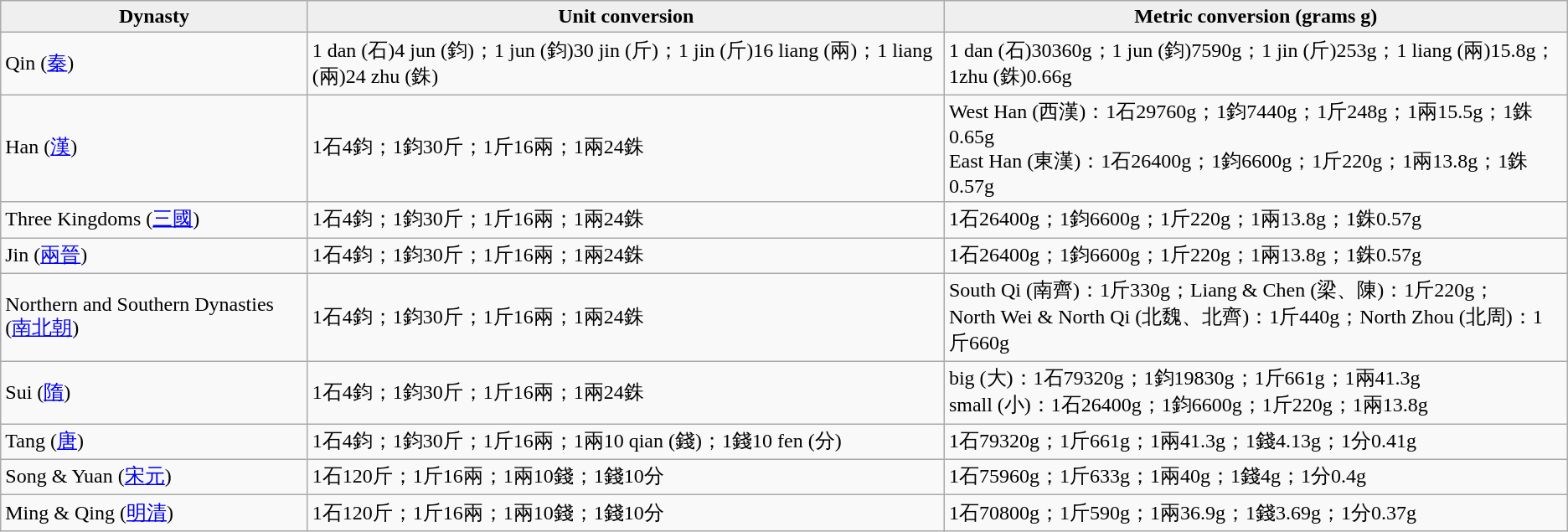<table class="wikitable">
<tr ---->
<th style="BACKGROUND: #efefef">Dynasty</th>
<th style="BACKGROUND: #efefef">Unit conversion</th>
<th style="BACKGROUND: #efefef">Metric conversion (grams g)</th>
</tr>
<tr>
<td>Qin (<a href='#'>秦</a>)</td>
<td>1 dan (石)4 jun (鈞)；1 jun (鈞)30 jin (斤)；1 jin (斤)16 liang (兩)；1 liang (兩)24 zhu (銖)</td>
<td>1 dan (石)30360g；1 jun (鈞)7590g；1 jin (斤)253g；1 liang (兩)15.8g；1zhu (銖)0.66g</td>
</tr>
<tr ---->
<td>Han (<a href='#'>漢</a>)</td>
<td>1石4鈞；1鈞30斤；1斤16兩；1兩24銖</td>
<td>West Han (西漢)：1石29760g；1鈞7440g；1斤248g；1兩15.5g；1銖0.65g<br>East Han (東漢)：1石26400g；1鈞6600g；1斤220g；1兩13.8g；1銖0.57g</td>
</tr>
<tr ---->
<td>Three Kingdoms (<a href='#'>三國</a>)</td>
<td>1石4鈞；1鈞30斤；1斤16兩；1兩24銖</td>
<td>1石26400g；1鈞6600g；1斤220g；1兩13.8g；1銖0.57g</td>
</tr>
<tr ---->
<td>Jin (<a href='#'>兩晉</a>)</td>
<td>1石4鈞；1鈞30斤；1斤16兩；1兩24銖</td>
<td>1石26400g；1鈞6600g；1斤220g；1兩13.8g；1銖0.57g</td>
</tr>
<tr ---->
<td>Northern and Southern Dynasties (<a href='#'>南北朝</a>)</td>
<td>1石4鈞；1鈞30斤；1斤16兩；1兩24銖</td>
<td>South Qi (南齊)：1斤330g；Liang & Chen (梁、陳)：1斤220g；<br> North Wei & North Qi (北魏、北齊)：1斤440g；North Zhou (北周)：1斤660g</td>
</tr>
<tr ---->
<td>Sui (<a href='#'>隋</a>)</td>
<td>1石4鈞；1鈞30斤；1斤16兩；1兩24銖</td>
<td>big (大)：1石79320g；1鈞19830g；1斤661g；1兩41.3g<br>small (小)：1石26400g；1鈞6600g；1斤220g；1兩13.8g</td>
</tr>
<tr ---->
<td>Tang (<a href='#'>唐</a>)</td>
<td>1石4鈞；1鈞30斤；1斤16兩；1兩10 qian (錢)；1錢10 fen (分)</td>
<td>1石79320g；1斤661g；1兩41.3g；1錢4.13g；1分0.41g</td>
</tr>
<tr ---->
<td>Song & Yuan (<a href='#'>宋</a><a href='#'>元</a>)</td>
<td>1石120斤；1斤16兩；1兩10錢；1錢10分</td>
<td>1石75960g；1斤633g；1兩40g；1錢4g；1分0.4g</td>
</tr>
<tr ---->
<td>Ming & Qing (<a href='#'>明</a><a href='#'>清</a>)</td>
<td>1石120斤；1斤16兩；1兩10錢；1錢10分</td>
<td>1石70800g；1斤590g；1兩36.9g；1錢3.69g；1分0.37g</td>
</tr>
</table>
